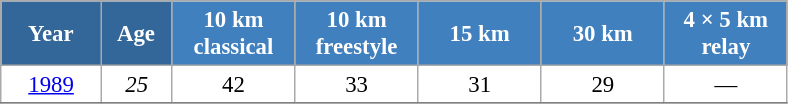<table class="wikitable" style="font-size:95%; text-align:center; border:grey solid 1px; border-collapse:collapse; background:#ffffff;">
<tr>
<th style="background-color:#369; color:white; width:60px;"> Year </th>
<th style="background-color:#369; color:white; width:40px;"> Age </th>
<th style="background-color:#4180be; color:white; width:75px;"> 10 km <br> classical </th>
<th style="background-color:#4180be; color:white; width:75px;"> 10 km <br> freestyle </th>
<th style="background-color:#4180be; color:white; width:75px;"> 15 km </th>
<th style="background-color:#4180be; color:white; width:75px;"> 30 km </th>
<th style="background-color:#4180be; color:white; width:75px;"> 4 × 5 km <br> relay </th>
</tr>
<tr>
<td><a href='#'>1989</a></td>
<td><em>25</em></td>
<td>42</td>
<td>33</td>
<td>31</td>
<td>29</td>
<td>—</td>
</tr>
<tr>
</tr>
</table>
